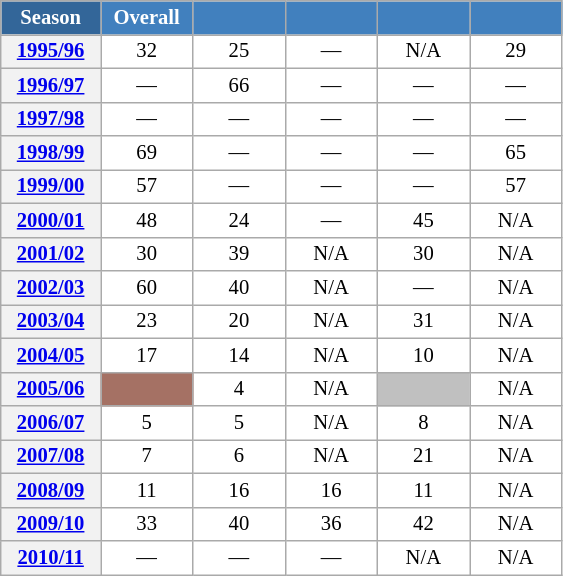<table class="wikitable" style="font-size:86%; text-align:center; border:grey solid 1px; border-collapse:collapse; background:#ffffff;">
<tr>
<th style="background-color:#369; color:white; width:60px;"> Season </th>
<th style="background-color:#4180be; color:white; width:55px;">Overall</th>
<th style="background-color:#4180be; color:white; width:55px;"></th>
<th style="background-color:#4180be; color:white; width:55px;"></th>
<th style="background-color:#4180be; color:white; width:55px;"></th>
<th style="background-color:#4180be; color:white; width:55px;"></th>
</tr>
<tr>
<th scope=row align=center><a href='#'>1995/96</a></th>
<td align=center>32</td>
<td align=center>25</td>
<td align=center>—</td>
<td align=center>N/A</td>
<td align=center>29</td>
</tr>
<tr>
<th scope=row align=center><a href='#'>1996/97</a></th>
<td align=center>—</td>
<td align=center>66</td>
<td align=center>—</td>
<td align=center>—</td>
<td align=center>—</td>
</tr>
<tr>
<th scope=row align=center><a href='#'>1997/98</a></th>
<td align=center>—</td>
<td align=center>—</td>
<td align=center>—</td>
<td align=center>—</td>
<td align=center>—</td>
</tr>
<tr>
<th scope=row align=center><a href='#'>1998/99</a></th>
<td align=center>69</td>
<td align=center>—</td>
<td align=center>—</td>
<td align=center>—</td>
<td align=center>65</td>
</tr>
<tr>
<th scope=row align=center><a href='#'>1999/00</a></th>
<td align=center>57</td>
<td align=center>—</td>
<td align=center>—</td>
<td align=center>—</td>
<td align=center>57</td>
</tr>
<tr>
<th scope=row align=center><a href='#'>2000/01</a></th>
<td align=center>48</td>
<td align=center>24</td>
<td align=center>—</td>
<td align=center>45</td>
<td align=center>N/A</td>
</tr>
<tr>
<th scope=row align=center><a href='#'>2001/02</a></th>
<td align=center>30</td>
<td align=center>39</td>
<td align=center>N/A</td>
<td align=center>30</td>
<td align=center>N/A</td>
</tr>
<tr>
<th scope=row align=center><a href='#'>2002/03</a></th>
<td align=center>60</td>
<td align=center>40</td>
<td align=center>N/A</td>
<td align=center>—</td>
<td align=center>N/A</td>
</tr>
<tr>
<th scope=row align=center><a href='#'>2003/04</a></th>
<td align=center>23</td>
<td align=center>20</td>
<td align=center>N/A</td>
<td align=center>31</td>
<td align=center>N/A</td>
</tr>
<tr>
<th scope=row align=center><a href='#'>2004/05</a></th>
<td align=center>17</td>
<td align=center>14</td>
<td align=center>N/A</td>
<td align=center>10</td>
<td align=center>N/A</td>
</tr>
<tr>
<th scope=row align=center><a href='#'>2005/06</a></th>
<td align=center bgcolor=#A57164></td>
<td align=center>4</td>
<td align=center>N/A</td>
<td align=center bgcolor=silver></td>
<td align=center>N/A</td>
</tr>
<tr>
<th scope=row align=center><a href='#'>2006/07</a></th>
<td align=center>5</td>
<td align=center>5</td>
<td align=center>N/A</td>
<td align=center>8</td>
<td align=center>N/A</td>
</tr>
<tr>
<th scope=row align=center><a href='#'>2007/08</a></th>
<td align=center>7</td>
<td align=center>6</td>
<td align=center>N/A</td>
<td align=center>21</td>
<td align=center>N/A</td>
</tr>
<tr>
<th scope=row align=center><a href='#'>2008/09</a></th>
<td align=center>11</td>
<td align=center>16</td>
<td align=center>16</td>
<td align=center>11</td>
<td align=center>N/A</td>
</tr>
<tr>
<th scope=row align=center><a href='#'>2009/10</a></th>
<td align=center>33</td>
<td align=center>40</td>
<td align=center>36</td>
<td align=center>42</td>
<td align=center>N/A</td>
</tr>
<tr>
<th scope=row align=center><a href='#'>2010/11</a></th>
<td align=center>—</td>
<td align=center>—</td>
<td align=center>—</td>
<td align=center>N/A</td>
<td align=center>N/A</td>
</tr>
</table>
